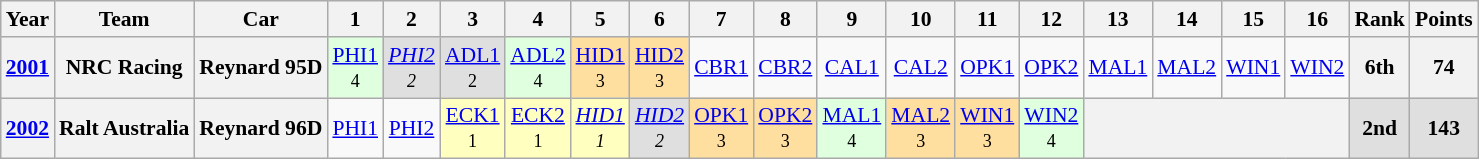<table class="wikitable" style="text-align:center; font-size:90%">
<tr>
<th>Year</th>
<th>Team</th>
<th>Car</th>
<th>1</th>
<th>2</th>
<th>3</th>
<th>4</th>
<th>5</th>
<th>6</th>
<th>7</th>
<th>8</th>
<th>9</th>
<th>10</th>
<th>11</th>
<th>12</th>
<th>13</th>
<th>14</th>
<th>15</th>
<th>16</th>
<th>Rank</th>
<th>Points</th>
</tr>
<tr>
<th><a href='#'>2001</a></th>
<th>NRC Racing</th>
<th>Reynard 95D</th>
<td style=background:#dfffdf><a href='#'>PHI1</a><br><small>4</small></td>
<td style=background:#dfdfdf><em><a href='#'>PHI2</a><br><small>2</small></em></td>
<td style=background:#dfdfdf><a href='#'>ADL1</a><br><small>2</small></td>
<td style=background:#dfffdf><a href='#'>ADL2</a><br><small>4</small></td>
<td style=background:#ffdf9f><a href='#'>HID1</a><br><small>3</small></td>
<td style=background:#ffdf9f><a href='#'>HID2</a><br><small>3</small></td>
<td><a href='#'>CBR1</a></td>
<td><a href='#'>CBR2</a></td>
<td><a href='#'>CAL1</a></td>
<td><a href='#'>CAL2</a></td>
<td><a href='#'>OPK1</a></td>
<td><a href='#'>OPK2</a></td>
<td><a href='#'>MAL1</a></td>
<td><a href='#'>MAL2</a></td>
<td><a href='#'>WIN1</a></td>
<td><a href='#'>WIN2</a></td>
<th>6th</th>
<th>74</th>
</tr>
<tr>
<th><a href='#'>2002</a></th>
<th>Ralt Australia</th>
<th>Reynard 96D</th>
<td><a href='#'>PHI1</a></td>
<td><a href='#'>PHI2</a></td>
<td style=background:#ffffbf><a href='#'>ECK1</a><br><small>1</small></td>
<td style=background:#ffffbf><a href='#'>ECK2</a><br><small>1</small></td>
<td style=background:#ffffbf><em><a href='#'>HID1</a><br><small>1</small></em></td>
<td style=background:#dfdfdf><em><a href='#'>HID2</a><br><small>2</small></em></td>
<td style=background:#ffdf9f><a href='#'>OPK1</a><br><small>3</small></td>
<td style=background:#ffdf9f><a href='#'>OPK2</a><br><small>3</small></td>
<td style=background:#dfffdf><a href='#'>MAL1</a><br><small>4</small></td>
<td style=background:#ffdf9f><a href='#'>MAL2</a><br><small>3</small></td>
<td style=background:#ffdf9f><a href='#'>WIN1</a><br><small>3</small></td>
<td style=background:#dfffdf><a href='#'>WIN2</a><br><small>4</small></td>
<th colspan=4></th>
<th style=background:#dfdfdf><strong>2nd</strong></th>
<th style=background:#dfdfdf>143</th>
</tr>
</table>
